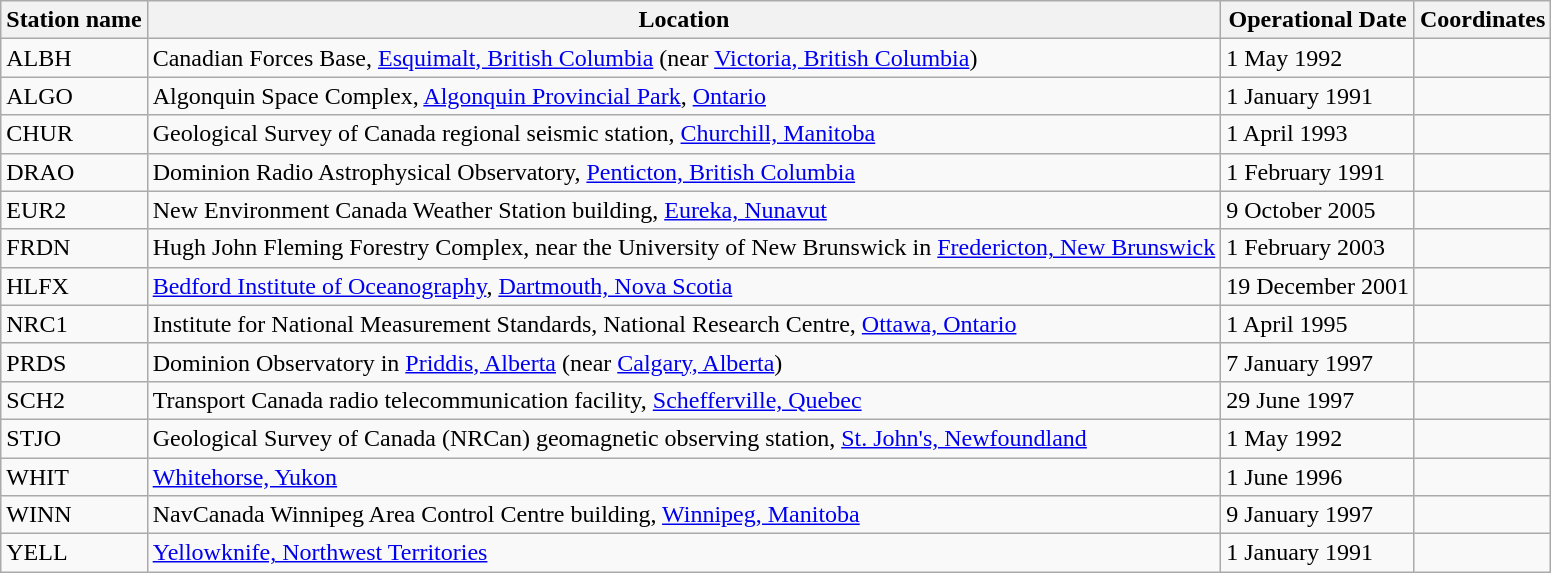<table class="wikitable sortable">
<tr>
<th>Station name</th>
<th>Location</th>
<th>Operational Date</th>
<th>Coordinates</th>
</tr>
<tr>
<td>ALBH</td>
<td>Canadian Forces Base, <a href='#'>Esquimalt, British Columbia</a> (near <a href='#'>Victoria, British Columbia</a>)</td>
<td>1 May 1992</td>
<td></td>
</tr>
<tr>
<td>ALGO</td>
<td>Algonquin Space Complex, <a href='#'>Algonquin Provincial Park</a>, <a href='#'>Ontario</a></td>
<td>1 January 1991</td>
<td></td>
</tr>
<tr>
<td>CHUR</td>
<td>Geological Survey of Canada regional seismic station, <a href='#'>Churchill, Manitoba</a></td>
<td>1 April 1993</td>
<td></td>
</tr>
<tr>
<td>DRAO</td>
<td>Dominion Radio Astrophysical Observatory, <a href='#'>Penticton, British Columbia</a></td>
<td>1 February 1991</td>
<td></td>
</tr>
<tr>
<td>EUR2</td>
<td>New Environment Canada Weather Station building, <a href='#'>Eureka, Nunavut</a></td>
<td>9 October 2005</td>
<td></td>
</tr>
<tr>
<td>FRDN</td>
<td>Hugh John Fleming Forestry Complex, near the University of New Brunswick in <a href='#'>Fredericton, New Brunswick</a></td>
<td>1 February 2003</td>
<td></td>
</tr>
<tr>
<td>HLFX</td>
<td><a href='#'>Bedford Institute of Oceanography</a>, <a href='#'>Dartmouth, Nova Scotia</a></td>
<td>19 December 2001</td>
<td></td>
</tr>
<tr>
<td>NRC1</td>
<td>Institute for National Measurement Standards, National Research Centre, <a href='#'>Ottawa, Ontario</a></td>
<td>1 April 1995</td>
<td></td>
</tr>
<tr>
<td>PRDS</td>
<td>Dominion Observatory in <a href='#'>Priddis, Alberta</a> (near <a href='#'>Calgary, Alberta</a>)</td>
<td>7 January 1997</td>
<td></td>
</tr>
<tr>
<td>SCH2</td>
<td>Transport Canada radio telecommunication facility, <a href='#'>Schefferville, Quebec</a></td>
<td>29 June 1997</td>
<td></td>
</tr>
<tr>
<td>STJO</td>
<td>Geological Survey of Canada (NRCan) geomagnetic observing station, <a href='#'>St. John's, Newfoundland</a></td>
<td>1 May 1992</td>
<td></td>
</tr>
<tr>
<td>WHIT</td>
<td><a href='#'>Whitehorse, Yukon</a></td>
<td>1 June 1996</td>
<td></td>
</tr>
<tr>
<td>WINN</td>
<td>NavCanada Winnipeg Area Control Centre building, <a href='#'>Winnipeg, Manitoba</a></td>
<td>9 January 1997</td>
<td></td>
</tr>
<tr>
<td>YELL</td>
<td><a href='#'>Yellowknife, Northwest Territories</a></td>
<td>1 January 1991</td>
<td></td>
</tr>
</table>
